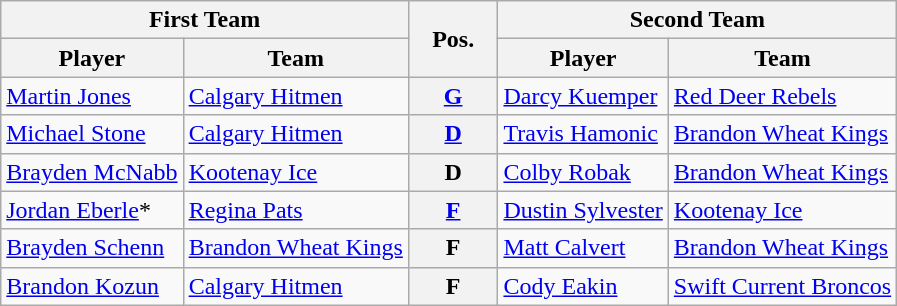<table class="wikitable">
<tr>
<th colspan="2">First Team</th>
<th width="10%" rowspan="2">Pos.</th>
<th colspan="2">Second Team</th>
</tr>
<tr>
<th>Player</th>
<th>Team</th>
<th>Player</th>
<th>Team</th>
</tr>
<tr>
<td><a href='#'>Martin Jones</a></td>
<td><a href='#'>Calgary Hitmen</a></td>
<th align="center"><a href='#'>G</a></th>
<td><a href='#'>Darcy Kuemper</a></td>
<td><a href='#'>Red Deer Rebels</a></td>
</tr>
<tr>
<td><a href='#'>Michael Stone</a></td>
<td><a href='#'>Calgary Hitmen</a></td>
<th align="center"><a href='#'>D</a></th>
<td><a href='#'>Travis Hamonic</a></td>
<td><a href='#'>Brandon Wheat Kings</a></td>
</tr>
<tr>
<td><a href='#'>Brayden McNabb</a></td>
<td><a href='#'>Kootenay Ice</a></td>
<th align="center">D</th>
<td><a href='#'>Colby Robak</a></td>
<td><a href='#'>Brandon Wheat Kings</a></td>
</tr>
<tr>
<td><a href='#'>Jordan Eberle</a>*</td>
<td><a href='#'>Regina Pats</a></td>
<th align="center"><a href='#'>F</a></th>
<td><a href='#'>Dustin Sylvester</a></td>
<td><a href='#'>Kootenay Ice</a></td>
</tr>
<tr>
<td><a href='#'>Brayden Schenn</a></td>
<td><a href='#'>Brandon Wheat Kings</a></td>
<th align="center">F</th>
<td><a href='#'>Matt Calvert</a></td>
<td><a href='#'>Brandon Wheat Kings</a></td>
</tr>
<tr>
<td><a href='#'>Brandon Kozun</a></td>
<td><a href='#'>Calgary Hitmen</a></td>
<th align="center">F</th>
<td><a href='#'>Cody Eakin</a></td>
<td><a href='#'>Swift Current Broncos</a></td>
</tr>
</table>
